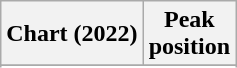<table class="wikitable sortable plainrowheaders">
<tr>
<th scope="col">Chart (2022)</th>
<th scope="col">Peak<br>position</th>
</tr>
<tr>
</tr>
<tr>
</tr>
<tr>
</tr>
</table>
